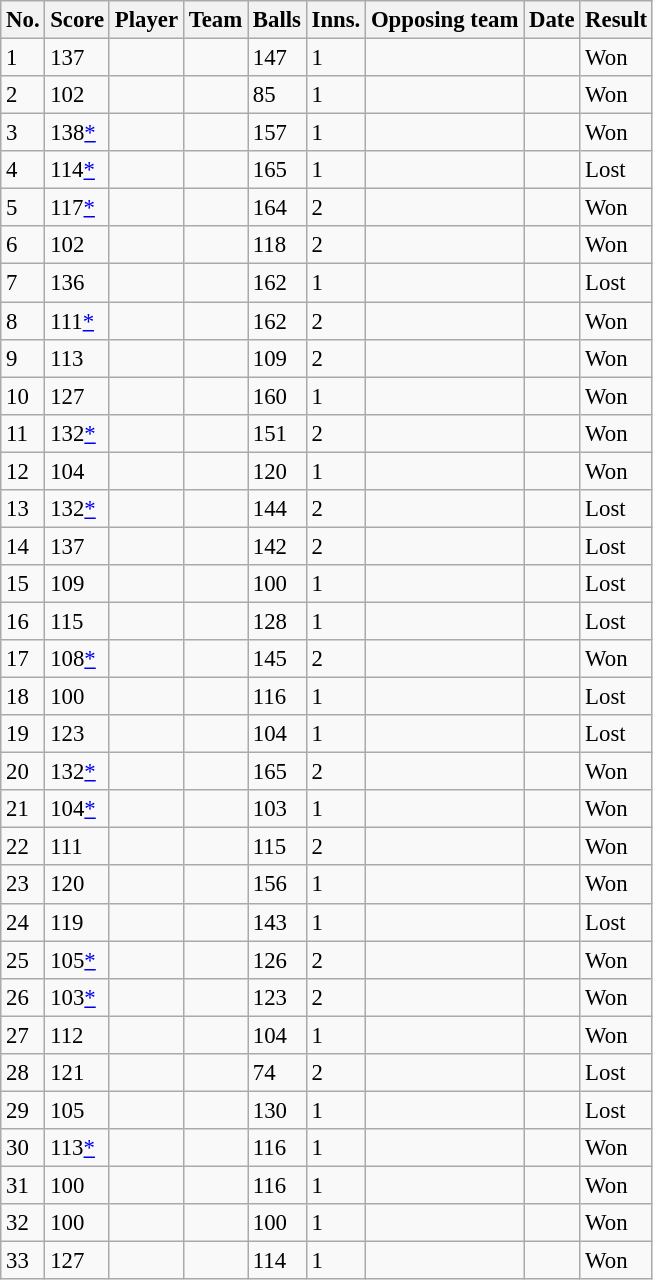<table class="wikitable sortable" style="font-size:95%">
<tr>
<th>No.</th>
<th>Score</th>
<th>Player</th>
<th>Team</th>
<th>Balls</th>
<th>Inns.</th>
<th>Opposing team</th>
<th>Date</th>
<th>Result</th>
</tr>
<tr>
<td>1</td>
<td> 137</td>
<td></td>
<td></td>
<td>147</td>
<td>1</td>
<td></td>
<td></td>
<td>Won</td>
</tr>
<tr>
<td>2</td>
<td> 102</td>
<td></td>
<td></td>
<td>85</td>
<td>1</td>
<td></td>
<td></td>
<td>Won</td>
</tr>
<tr>
<td>3</td>
<td> 138<a href='#'>*</a></td>
<td></td>
<td></td>
<td>157</td>
<td>1</td>
<td></td>
<td></td>
<td>Won</td>
</tr>
<tr>
<td>4</td>
<td> 114<a href='#'>*</a></td>
<td></td>
<td></td>
<td>165</td>
<td>1</td>
<td></td>
<td></td>
<td>Lost</td>
</tr>
<tr>
<td>5</td>
<td> 117<a href='#'>*</a></td>
<td> </td>
<td></td>
<td>164</td>
<td>2</td>
<td></td>
<td></td>
<td>Won</td>
</tr>
<tr>
<td>6</td>
<td> 102</td>
<td></td>
<td></td>
<td>118</td>
<td>2</td>
<td></td>
<td></td>
<td>Won</td>
</tr>
<tr>
<td>7</td>
<td> 136</td>
<td> </td>
<td></td>
<td>162</td>
<td>1</td>
<td></td>
<td></td>
<td>Lost</td>
</tr>
<tr>
<td>8</td>
<td> 111<a href='#'>*</a></td>
<td></td>
<td></td>
<td>162</td>
<td>2</td>
<td></td>
<td></td>
<td>Won</td>
</tr>
<tr>
<td>9</td>
<td> 113</td>
<td></td>
<td></td>
<td>109</td>
<td>2</td>
<td></td>
<td></td>
<td>Won</td>
</tr>
<tr>
<td>10</td>
<td> 127</td>
<td></td>
<td></td>
<td>160</td>
<td>1</td>
<td></td>
<td></td>
<td>Won</td>
</tr>
<tr>
<td>11</td>
<td> 132<a href='#'>*</a></td>
<td></td>
<td></td>
<td>151</td>
<td>2</td>
<td></td>
<td></td>
<td>Won</td>
</tr>
<tr>
<td>12</td>
<td> 104</td>
<td></td>
<td></td>
<td>120</td>
<td>1</td>
<td></td>
<td></td>
<td>Won</td>
</tr>
<tr>
<td>13</td>
<td> 132<a href='#'>*</a></td>
<td></td>
<td></td>
<td>144</td>
<td>2</td>
<td></td>
<td></td>
<td>Lost</td>
</tr>
<tr>
<td>14</td>
<td> 137</td>
<td> </td>
<td></td>
<td>142</td>
<td>2</td>
<td></td>
<td></td>
<td>Lost</td>
</tr>
<tr>
<td>15</td>
<td> 109</td>
<td> </td>
<td></td>
<td>100</td>
<td>1</td>
<td></td>
<td></td>
<td>Lost</td>
</tr>
<tr>
<td>16</td>
<td> 115</td>
<td></td>
<td></td>
<td>128</td>
<td>1</td>
<td></td>
<td></td>
<td>Lost</td>
</tr>
<tr>
<td>17</td>
<td> 108<a href='#'>*</a></td>
<td> </td>
<td></td>
<td>145</td>
<td>2</td>
<td></td>
<td></td>
<td>Won</td>
</tr>
<tr>
<td>18</td>
<td> 100</td>
<td></td>
<td></td>
<td>116</td>
<td>1</td>
<td></td>
<td></td>
<td>Lost</td>
</tr>
<tr>
<td>19</td>
<td> 123</td>
<td></td>
<td></td>
<td>104</td>
<td>1</td>
<td></td>
<td></td>
<td>Lost</td>
</tr>
<tr>
<td>20</td>
<td> 132<a href='#'>*</a></td>
<td></td>
<td></td>
<td>165</td>
<td>2</td>
<td></td>
<td></td>
<td>Won</td>
</tr>
<tr>
<td>21</td>
<td> 104<a href='#'>*</a></td>
<td></td>
<td></td>
<td>103</td>
<td>1</td>
<td></td>
<td></td>
<td>Won</td>
</tr>
<tr>
<td>22</td>
<td> 111</td>
<td></td>
<td></td>
<td>115</td>
<td>2</td>
<td></td>
<td></td>
<td>Won</td>
</tr>
<tr>
<td>23</td>
<td> 120</td>
<td></td>
<td></td>
<td>156</td>
<td>1</td>
<td></td>
<td></td>
<td>Won</td>
</tr>
<tr>
<td>24</td>
<td> 119</td>
<td></td>
<td></td>
<td>143</td>
<td>1</td>
<td></td>
<td></td>
<td>Lost</td>
</tr>
<tr>
<td>25</td>
<td> 105<a href='#'>*</a></td>
<td></td>
<td></td>
<td>126</td>
<td>2</td>
<td></td>
<td></td>
<td>Won</td>
</tr>
<tr>
<td>26</td>
<td> 103<a href='#'>*</a></td>
<td></td>
<td></td>
<td>123</td>
<td>2</td>
<td></td>
<td></td>
<td>Won</td>
</tr>
<tr>
<td>27</td>
<td> 112</td>
<td></td>
<td></td>
<td>104</td>
<td>1</td>
<td></td>
<td></td>
<td>Won</td>
</tr>
<tr>
<td>28</td>
<td> 121</td>
<td></td>
<td></td>
<td>74</td>
<td>2</td>
<td></td>
<td></td>
<td>Lost</td>
</tr>
<tr>
<td>29</td>
<td> 105</td>
<td></td>
<td></td>
<td>130</td>
<td>1</td>
<td></td>
<td></td>
<td>Lost</td>
</tr>
<tr>
<td>30</td>
<td> 113<a href='#'>*</a></td>
<td></td>
<td></td>
<td>116</td>
<td>1</td>
<td></td>
<td></td>
<td>Won</td>
</tr>
<tr>
<td>31</td>
<td> 100</td>
<td></td>
<td></td>
<td>116</td>
<td>1</td>
<td></td>
<td></td>
<td>Won</td>
</tr>
<tr>
<td>32</td>
<td> 100</td>
<td></td>
<td></td>
<td>100</td>
<td>1</td>
<td></td>
<td></td>
<td>Won</td>
</tr>
<tr>
<td>33</td>
<td> 127</td>
<td></td>
<td></td>
<td>114</td>
<td>1</td>
<td></td>
<td></td>
<td>Won</td>
</tr>
</table>
